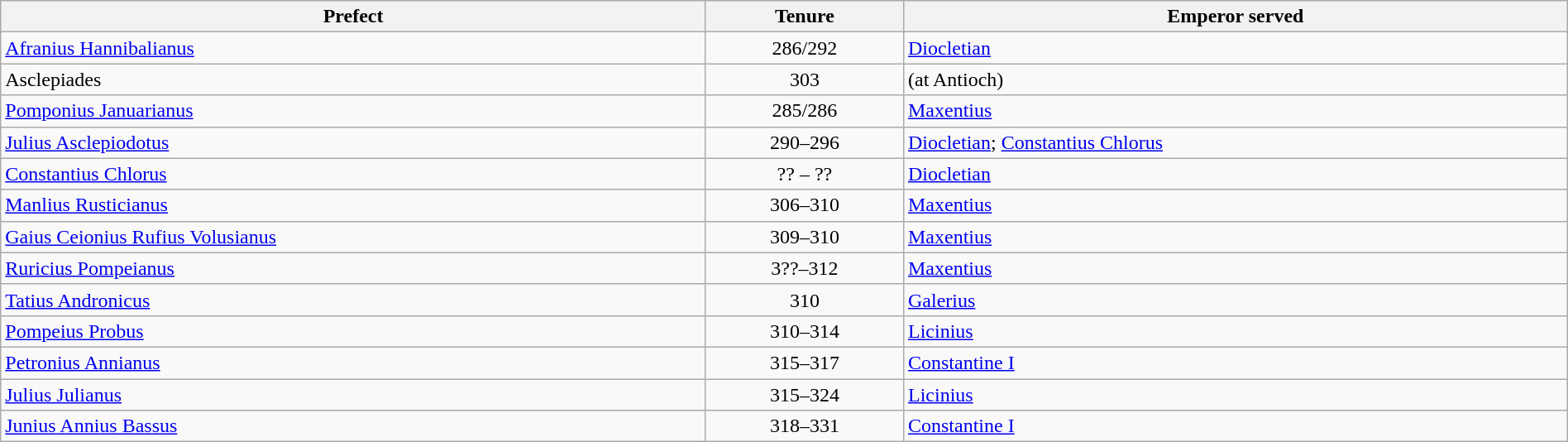<table class="wikitable" style="width:100%;">
<tr>
<th>Prefect</th>
<th>Tenure</th>
<th>Emperor served</th>
</tr>
<tr>
<td><a href='#'>Afranius Hannibalianus</a></td>
<td style="text-align:center;">286/292</td>
<td><a href='#'>Diocletian</a></td>
</tr>
<tr>
<td>Asclepiades</td>
<td style="text-align:center;">303</td>
<td>(at Antioch)</td>
</tr>
<tr>
<td><a href='#'>Pomponius Januarianus</a></td>
<td style="text-align:center;">285/286</td>
<td><a href='#'>Maxentius</a></td>
</tr>
<tr>
<td><a href='#'>Julius Asclepiodotus</a></td>
<td style="text-align:center;">290–296</td>
<td><a href='#'>Diocletian</a>; <a href='#'>Constantius Chlorus</a></td>
</tr>
<tr>
<td><a href='#'>Constantius Chlorus</a></td>
<td style="text-align:center;">?? – ??</td>
<td><a href='#'>Diocletian</a></td>
</tr>
<tr>
<td><a href='#'>Manlius Rusticianus</a></td>
<td style="text-align:center;">306–310</td>
<td><a href='#'>Maxentius</a></td>
</tr>
<tr>
<td><a href='#'>Gaius Ceionius Rufius Volusianus</a></td>
<td style="text-align:center;">309–310</td>
<td><a href='#'>Maxentius</a></td>
</tr>
<tr>
<td><a href='#'>Ruricius Pompeianus</a></td>
<td style="text-align:center;">3??–312</td>
<td><a href='#'>Maxentius</a></td>
</tr>
<tr>
<td><a href='#'>Tatius Andronicus</a></td>
<td style="text-align:center;">310</td>
<td><a href='#'>Galerius</a></td>
</tr>
<tr>
<td><a href='#'>Pompeius Probus</a></td>
<td style="text-align:center;">310–314</td>
<td><a href='#'>Licinius</a></td>
</tr>
<tr>
<td><a href='#'>Petronius Annianus</a></td>
<td style="text-align:center;">315–317</td>
<td><a href='#'>Constantine I</a></td>
</tr>
<tr>
<td><a href='#'>Julius Julianus</a></td>
<td style="text-align:center;">315–324</td>
<td><a href='#'>Licinius</a></td>
</tr>
<tr>
<td><a href='#'>Junius Annius Bassus</a></td>
<td style="text-align:center;">318–331</td>
<td><a href='#'>Constantine I</a></td>
</tr>
</table>
